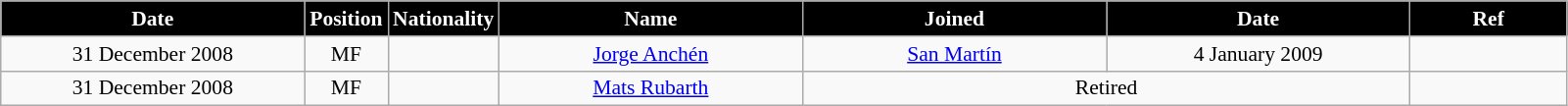<table class="wikitable"  style="text-align:center; font-size:90%; ">
<tr>
<th style="background:#000000; color:white; width:200px;">Date</th>
<th style="background:#000000; color:white; width:50px;">Position</th>
<th style="background:#000000; color:white; width:50px;">Nationality</th>
<th style="background:#000000; color:white; width:200px;">Name</th>
<th style="background:#000000; color:white; width:200px;">Joined</th>
<th style="background:#000000; color:white; width:200px;">Date</th>
<th style="background:#000000; color:white; width:100px;">Ref</th>
</tr>
<tr>
<td>31 December 2008</td>
<td>MF</td>
<td></td>
<td><a href='#'>Jorge Anchén</a></td>
<td><a href='#'>San Martín</a></td>
<td>4 January 2009</td>
<td></td>
</tr>
<tr>
<td>31 December 2008</td>
<td>MF</td>
<td></td>
<td><a href='#'>Mats Rubarth</a></td>
<td colspan="2">Retired</td>
<td></td>
</tr>
</table>
